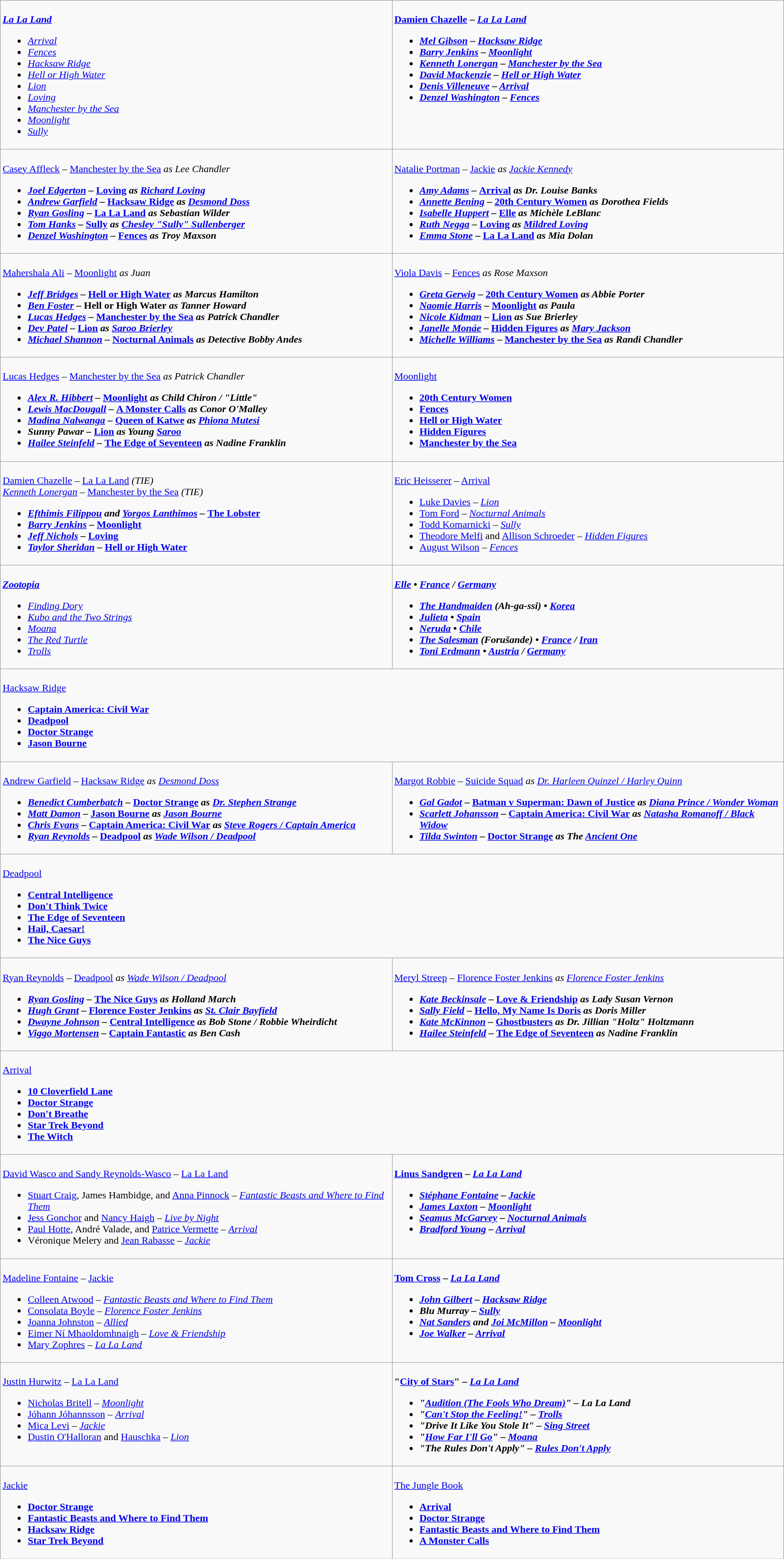<table class=wikitable>
<tr>
<td valign="top" width="50%"><br>
<strong><em><a href='#'>La La Land</a></em></strong><ul><li><em><a href='#'>Arrival</a></em></li><li><em><a href='#'>Fences</a></em></li><li><em><a href='#'>Hacksaw Ridge</a></em></li><li><em><a href='#'>Hell or High Water</a></em></li><li><em><a href='#'>Lion</a></em></li><li><em><a href='#'>Loving</a></em></li><li><em><a href='#'>Manchester by the Sea</a></em></li><li><em><a href='#'>Moonlight</a></em></li><li><em><a href='#'>Sully</a></em></li></ul></td>
<td valign="top" width="50%"><br>
<strong><a href='#'>Damien Chazelle</a> – <em><a href='#'>La La Land</a><strong><em><ul><li><a href='#'>Mel Gibson</a> – </em><a href='#'>Hacksaw Ridge</a><em></li><li><a href='#'>Barry Jenkins</a> – </em><a href='#'>Moonlight</a><em></li><li><a href='#'>Kenneth Lonergan</a> – </em><a href='#'>Manchester by the Sea</a><em></li><li><a href='#'>David Mackenzie</a> – </em><a href='#'>Hell or High Water</a><em></li><li><a href='#'>Denis Villeneuve</a> – </em><a href='#'>Arrival</a><em></li><li><a href='#'>Denzel Washington</a> – </em><a href='#'>Fences</a><em></li></ul></td>
</tr>
<tr>
<td valign="top" width="50%"><br>
</strong><a href='#'>Casey Affleck</a> – </em><a href='#'>Manchester by the Sea</a><em> as Lee Chandler<strong><ul><li><a href='#'>Joel Edgerton</a> – </em><a href='#'>Loving</a><em> as <a href='#'>Richard Loving</a></li><li><a href='#'>Andrew Garfield</a> – </em><a href='#'>Hacksaw Ridge</a><em> as <a href='#'>Desmond Doss</a></li><li><a href='#'>Ryan Gosling</a> – </em><a href='#'>La La Land</a><em> as Sebastian Wilder</li><li><a href='#'>Tom Hanks</a> – </em><a href='#'>Sully</a><em> as <a href='#'>Chesley "Sully" Sullenberger</a></li><li><a href='#'>Denzel Washington</a> – </em><a href='#'>Fences</a><em> as Troy Maxson</li></ul></td>
<td valign="top" width="50%"><br>
</strong><a href='#'>Natalie Portman</a> – </em><a href='#'>Jackie</a><em> as <a href='#'>Jackie Kennedy</a><strong><ul><li><a href='#'>Amy Adams</a> – </em><a href='#'>Arrival</a><em> as Dr. Louise Banks</li><li><a href='#'>Annette Bening</a> – </em><a href='#'>20th Century Women</a><em> as Dorothea Fields</li><li><a href='#'>Isabelle Huppert</a> – </em><a href='#'>Elle</a><em> as Michèle LeBlanc</li><li><a href='#'>Ruth Negga</a> – </em><a href='#'>Loving</a><em> as <a href='#'>Mildred Loving</a></li><li><a href='#'>Emma Stone</a> – </em><a href='#'>La La Land</a><em> as Mia Dolan</li></ul></td>
</tr>
<tr>
<td valign="top" width="50%"><br>
</strong><a href='#'>Mahershala Ali</a> – </em><a href='#'>Moonlight</a><em> as Juan<strong><ul><li><a href='#'>Jeff Bridges</a> – </em><a href='#'>Hell or High Water</a><em> as Marcus Hamilton</li><li><a href='#'>Ben Foster</a> – </em>Hell or High Water<em> as Tanner Howard</li><li><a href='#'>Lucas Hedges</a> – </em><a href='#'>Manchester by the Sea</a><em> as Patrick Chandler</li><li><a href='#'>Dev Patel</a> – </em><a href='#'>Lion</a><em> as <a href='#'>Saroo Brierley</a></li><li><a href='#'>Michael Shannon</a> – </em><a href='#'>Nocturnal Animals</a><em> as Detective Bobby Andes</li></ul></td>
<td valign="top" width="50%"><br>
</strong><a href='#'>Viola Davis</a> – </em><a href='#'>Fences</a><em> as Rose Maxson<strong><ul><li><a href='#'>Greta Gerwig</a> – </em><a href='#'>20th Century Women</a><em> as Abbie Porter</li><li><a href='#'>Naomie Harris</a> – </em><a href='#'>Moonlight</a><em> as Paula</li><li><a href='#'>Nicole Kidman</a> – </em><a href='#'>Lion</a><em> as Sue Brierley</li><li><a href='#'>Janelle Monáe</a> – </em><a href='#'>Hidden Figures</a><em> as <a href='#'>Mary Jackson</a></li><li><a href='#'>Michelle Williams</a> – </em><a href='#'>Manchester by the Sea</a><em> as Randi Chandler</li></ul></td>
</tr>
<tr>
<td valign="top" width="50%"><br>
</strong><a href='#'>Lucas Hedges</a> – </em><a href='#'>Manchester by the Sea</a><em> as Patrick Chandler<strong><ul><li><a href='#'>Alex R. Hibbert</a> – </em><a href='#'>Moonlight</a><em> as Child Chiron / "Little"</li><li><a href='#'>Lewis MacDougall</a> – </em><a href='#'>A Monster Calls</a><em> as Conor O'Malley</li><li><a href='#'>Madina Nalwanga</a> – </em><a href='#'>Queen of Katwe</a><em> as <a href='#'>Phiona Mutesi</a></li><li>Sunny Pawar – </em><a href='#'>Lion</a><em> as Young <a href='#'>Saroo</a></li><li><a href='#'>Hailee Steinfeld</a> – </em><a href='#'>The Edge of Seventeen</a><em> as Nadine Franklin</li></ul></td>
<td valign="top" width="50%"><br>
</em></strong><a href='#'>Moonlight</a><strong><em><ul><li></em><a href='#'>20th Century Women</a><em></li><li></em><a href='#'>Fences</a><em></li><li></em><a href='#'>Hell or High Water</a><em></li><li></em><a href='#'>Hidden Figures</a><em></li><li></em><a href='#'>Manchester by the Sea</a><em></li></ul></td>
</tr>
<tr>
<td valign="top" width="50%"><br>
</strong><a href='#'>Damien Chazelle</a> – </em><a href='#'>La La Land</a><em> (TIE)<strong><br>
</strong><a href='#'>Kenneth Lonergan</a> – </em><a href='#'>Manchester by the Sea</a><em> (TIE)<strong><ul><li><a href='#'>Efthimis Filippou</a> and <a href='#'>Yorgos Lanthimos</a> – </em><a href='#'>The Lobster</a><em></li><li><a href='#'>Barry Jenkins</a> – </em><a href='#'>Moonlight</a><em></li><li><a href='#'>Jeff Nichols</a> – </em><a href='#'>Loving</a><em></li><li><a href='#'>Taylor Sheridan</a> – </em><a href='#'>Hell or High Water</a><em></li></ul></td>
<td valign="top" width="50%"><br>
</strong><a href='#'>Eric Heisserer</a> – </em><a href='#'>Arrival</a></em></strong><ul><li><a href='#'>Luke Davies</a> – <em><a href='#'>Lion</a></em></li><li><a href='#'>Tom Ford</a> – <em><a href='#'>Nocturnal Animals</a></em></li><li><a href='#'>Todd Komarnicki</a> – <em><a href='#'>Sully</a></em></li><li><a href='#'>Theodore Melfi</a> and <a href='#'>Allison Schroeder</a> – <em><a href='#'>Hidden Figures</a></em></li><li><a href='#'>August Wilson</a> – <em><a href='#'>Fences</a></em></li></ul></td>
</tr>
<tr>
<td valign="top" width="50%"><br>
<strong><em><a href='#'>Zootopia</a></em></strong><ul><li><em><a href='#'>Finding Dory</a></em></li><li><em><a href='#'>Kubo and the Two Strings</a></em></li><li><em><a href='#'>Moana</a></em></li><li><em><a href='#'>The Red Turtle</a></em></li><li><em><a href='#'>Trolls</a></em></li></ul></td>
<td valign="top" width="50%"><br>
<strong><em><a href='#'>Elle</a><em> • <a href='#'>France</a> / <a href='#'>Germany</a><strong><ul><li></em><a href='#'>The Handmaiden</a><em> (</em>Ah-ga-ssi<em>) • <a href='#'>Korea</a></li><li></em><a href='#'>Julieta</a><em> • <a href='#'>Spain</a></li><li></em><a href='#'>Neruda</a><em> • <a href='#'>Chile</a></li><li></em><a href='#'>The Salesman</a><em> (</em>Forušande<em>) • <a href='#'>France</a> / <a href='#'>Iran</a></li><li></em><a href='#'>Toni Erdmann</a><em> • <a href='#'>Austria</a> / <a href='#'>Germany</a></li></ul></td>
</tr>
<tr>
<td valign="top" colspan="2" width="50%"><br>
</em></strong><a href='#'>Hacksaw Ridge</a><strong><em><ul><li></em><a href='#'>Captain America: Civil War</a><em></li><li></em><a href='#'>Deadpool</a><em></li><li></em><a href='#'>Doctor Strange</a><em></li><li></em><a href='#'>Jason Bourne</a><em></li></ul></td>
</tr>
<tr>
<td valign="top" width="50%"><br>
</strong><a href='#'>Andrew Garfield</a> – </em><a href='#'>Hacksaw Ridge</a><em> as <a href='#'>Desmond Doss</a><strong><ul><li><a href='#'>Benedict Cumberbatch</a> – </em><a href='#'>Doctor Strange</a><em> as <a href='#'>Dr. Stephen Strange</a></li><li><a href='#'>Matt Damon</a> – </em><a href='#'>Jason Bourne</a><em> as <a href='#'>Jason Bourne</a></li><li><a href='#'>Chris Evans</a> – </em><a href='#'>Captain America: Civil War</a><em> as <a href='#'>Steve Rogers / Captain America</a></li><li><a href='#'>Ryan Reynolds</a> – </em><a href='#'>Deadpool</a><em> as <a href='#'>Wade Wilson / Deadpool</a></li></ul></td>
<td valign="top" width="50%"><br>
</strong><a href='#'>Margot Robbie</a> – </em><a href='#'>Suicide Squad</a><em> as <a href='#'>Dr. Harleen Quinzel / Harley Quinn</a><strong><ul><li><a href='#'>Gal Gadot</a> – </em><a href='#'>Batman v Superman: Dawn of Justice</a><em> as <a href='#'>Diana Prince / Wonder Woman</a></li><li><a href='#'>Scarlett Johansson</a> – </em><a href='#'>Captain America: Civil War</a><em> as <a href='#'>Natasha Romanoff / Black Widow</a></li><li><a href='#'>Tilda Swinton</a> – </em><a href='#'>Doctor Strange</a><em> as The <a href='#'>Ancient One</a></li></ul></td>
</tr>
<tr>
<td valign="top" colspan="2" width="50%"><br>
</em></strong><a href='#'>Deadpool</a><strong><em><ul><li></em><a href='#'>Central Intelligence</a><em></li><li></em><a href='#'>Don't Think Twice</a><em></li><li></em><a href='#'>The Edge of Seventeen</a><em></li><li></em><a href='#'>Hail, Caesar!</a><em></li><li></em><a href='#'>The Nice Guys</a><em></li></ul></td>
</tr>
<tr>
<td valign="top" width="50%"><br>
</strong><a href='#'>Ryan Reynolds</a> – </em><a href='#'>Deadpool</a><em> as <a href='#'>Wade Wilson / Deadpool</a><strong><ul><li><a href='#'>Ryan Gosling</a> – </em><a href='#'>The Nice Guys</a><em> as Holland March</li><li><a href='#'>Hugh Grant</a> – </em><a href='#'>Florence Foster Jenkins</a><em> as <a href='#'>St. Clair Bayfield</a></li><li><a href='#'>Dwayne Johnson</a> – </em><a href='#'>Central Intelligence</a><em> as Bob Stone / Robbie Wheirdicht</li><li><a href='#'>Viggo Mortensen</a> – </em><a href='#'>Captain Fantastic</a><em> as Ben Cash</li></ul></td>
<td valign="top" width="50%"><br>
</strong><a href='#'>Meryl Streep</a> – </em><a href='#'>Florence Foster Jenkins</a><em> as <a href='#'>Florence Foster Jenkins</a><strong><ul><li><a href='#'>Kate Beckinsale</a> – </em><a href='#'>Love & Friendship</a><em> as Lady Susan Vernon</li><li><a href='#'>Sally Field</a> – </em><a href='#'>Hello, My Name Is Doris</a><em> as Doris Miller</li><li><a href='#'>Kate McKinnon</a> – </em><a href='#'>Ghostbusters</a><em> as Dr. Jillian "Holtz" Holtzmann</li><li><a href='#'>Hailee Steinfeld</a> – </em><a href='#'>The Edge of Seventeen</a><em> as Nadine Franklin</li></ul></td>
</tr>
<tr>
<td valign="top" colspan="2" width="50%"><br>
</em></strong><a href='#'>Arrival</a><strong><em><ul><li></em><a href='#'>10 Cloverfield Lane</a><em></li><li></em><a href='#'>Doctor Strange</a><em></li><li></em><a href='#'>Don't Breathe</a><em></li><li></em><a href='#'>Star Trek Beyond</a><em></li><li></em><a href='#'>The Witch</a><em></li></ul></td>
</tr>
<tr>
<td valign="top" width="50%"><br>
</strong><a href='#'>David Wasco and Sandy Reynolds-Wasco</a> – </em><a href='#'>La La Land</a></em></strong><ul><li><a href='#'>Stuart Craig</a>, James Hambidge, and <a href='#'>Anna Pinnock</a> – <em><a href='#'>Fantastic Beasts and Where to Find Them</a></em></li><li><a href='#'>Jess Gonchor</a> and <a href='#'>Nancy Haigh</a> – <em><a href='#'>Live by Night</a></em></li><li><a href='#'>Paul Hotte</a>, André Valade, and <a href='#'>Patrice Vermette</a> – <em><a href='#'>Arrival</a></em></li><li>Véronique Melery and <a href='#'>Jean Rabasse</a> – <em><a href='#'>Jackie</a></em></li></ul></td>
<td valign="top" width="50%"><br>
<strong><a href='#'>Linus Sandgren</a> – <em><a href='#'>La La Land</a><strong><em><ul><li><a href='#'>Stéphane Fontaine</a> – </em><a href='#'>Jackie</a><em></li><li><a href='#'>James Laxton</a> – </em><a href='#'>Moonlight</a><em></li><li><a href='#'>Seamus McGarvey</a> – </em><a href='#'>Nocturnal Animals</a><em></li><li><a href='#'>Bradford Young</a> – </em><a href='#'>Arrival</a><em></li></ul></td>
</tr>
<tr>
<td valign="top" width="50%"><br>
</strong><a href='#'>Madeline Fontaine</a> – </em><a href='#'>Jackie</a></em></strong><ul><li><a href='#'>Colleen Atwood</a> – <em><a href='#'>Fantastic Beasts and Where to Find Them</a></em></li><li><a href='#'>Consolata Boyle</a> – <em><a href='#'>Florence Foster Jenkins</a></em></li><li><a href='#'>Joanna Johnston</a> – <em><a href='#'>Allied</a></em></li><li><a href='#'>Eimer Ní Mhaoldomhnaigh</a> – <em><a href='#'>Love & Friendship</a></em></li><li><a href='#'>Mary Zophres</a> – <em><a href='#'>La La Land</a></em></li></ul></td>
<td valign="top" width="50%"><br>
<strong><a href='#'>Tom Cross</a> – <em><a href='#'>La La Land</a><strong><em><ul><li><a href='#'>John Gilbert</a> – </em><a href='#'>Hacksaw Ridge</a><em></li><li>Blu Murray – </em><a href='#'>Sully</a><em></li><li><a href='#'>Nat Sanders</a> and <a href='#'>Joi McMillon</a> – </em><a href='#'>Moonlight</a><em></li><li><a href='#'>Joe Walker</a> – </em><a href='#'>Arrival</a><em></li></ul></td>
</tr>
<tr>
<td valign="top" width="50%"><br>
</strong><a href='#'>Justin Hurwitz</a> – </em><a href='#'>La La Land</a></em></strong><ul><li><a href='#'>Nicholas Britell</a> – <em><a href='#'>Moonlight</a></em></li><li><a href='#'>Jóhann Jóhannsson</a> – <em><a href='#'>Arrival</a></em></li><li><a href='#'>Mica Levi</a> – <em><a href='#'>Jackie</a></em></li><li><a href='#'>Dustin O'Halloran</a> and <a href='#'>Hauschka</a> – <em><a href='#'>Lion</a></em></li></ul></td>
<td valign="top" width="50%"><br>
<strong>"<a href='#'>City of Stars</a>" – <em><a href='#'>La La Land</a><strong><em><ul><li>"<a href='#'>Audition (The Fools Who Dream)</a>" – </em>La La Land<em></li><li>"<a href='#'>Can't Stop the Feeling!</a>" – </em><a href='#'>Trolls</a><em></li><li>"Drive It Like You Stole It" – </em><a href='#'>Sing Street</a><em></li><li>"<a href='#'>How Far I'll Go</a>" – </em><a href='#'>Moana</a><em></li><li>"The Rules Don't Apply" – </em><a href='#'>Rules Don't Apply</a><em></li></ul></td>
</tr>
<tr>
<td valign="top" width="50%"><br>
</em></strong><a href='#'>Jackie</a><strong><em><ul><li></em><a href='#'>Doctor Strange</a><em></li><li></em><a href='#'>Fantastic Beasts and Where to Find Them</a><em></li><li></em><a href='#'>Hacksaw Ridge</a><em></li><li></em><a href='#'>Star Trek Beyond</a><em></li></ul></td>
<td valign="top" width="50%"><br>
</em></strong><a href='#'>The Jungle Book</a><strong><em><ul><li></em><a href='#'>Arrival</a><em></li><li></em><a href='#'>Doctor Strange</a><em></li><li></em><a href='#'>Fantastic Beasts and Where to Find Them</a><em></li><li></em><a href='#'>A Monster Calls</a><em></li></ul></td>
</tr>
</table>
